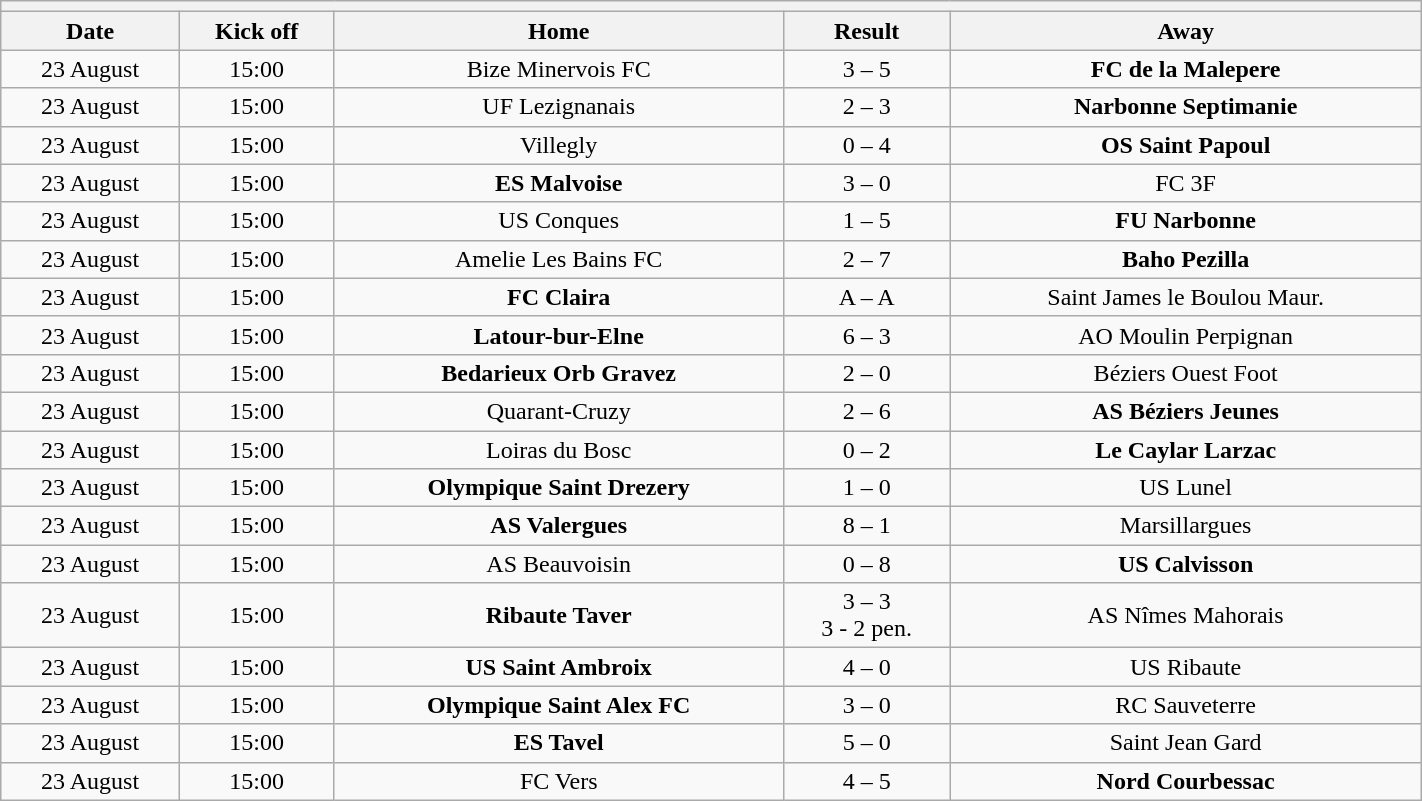<table class="wikitable collapsible collapsed" style="font-size: 100%; margin:0px;" width="75%">
<tr>
<th colspan="7" style="text-align:left;"></th>
</tr>
<tr>
<th><strong>Date</strong></th>
<th><strong>Kick off</strong></th>
<th><strong>Home</strong></th>
<th><strong>Result</strong></th>
<th><strong>Away</strong></th>
</tr>
<tr>
<td align=center>23 August</td>
<td align=center>15:00</td>
<td align=center>Bize Minervois FC</td>
<td align=center>3 – 5</td>
<td align=center><strong>FC de la Malepere</strong></td>
</tr>
<tr>
<td align=center>23 August</td>
<td align=center>15:00</td>
<td align=center>UF Lezignanais</td>
<td align=center>2 – 3</td>
<td align=center><strong>Narbonne Septimanie</strong></td>
</tr>
<tr>
<td align=center>23 August</td>
<td align=center>15:00</td>
<td align=center>Villegly</td>
<td align=center>0 – 4</td>
<td align=center><strong>OS Saint Papoul</strong></td>
</tr>
<tr>
<td align=center>23 August</td>
<td align=center>15:00</td>
<td align=center><strong>ES Malvoise</strong></td>
<td align=center>3 – 0</td>
<td align=center>FC 3F</td>
</tr>
<tr>
<td align=center>23 August</td>
<td align=center>15:00</td>
<td align=center>US Conques</td>
<td align=center>1 – 5</td>
<td align=center><strong>FU Narbonne</strong></td>
</tr>
<tr>
<td align=center>23 August</td>
<td align=center>15:00</td>
<td align=center>Amelie Les Bains FC</td>
<td align=center>2 – 7</td>
<td align=center><strong>Baho Pezilla</strong></td>
</tr>
<tr>
<td align=center>23 August</td>
<td align=center>15:00</td>
<td align=center><strong>FC Claira</strong></td>
<td align=center>A – A</td>
<td align=center>Saint James le Boulou Maur.</td>
</tr>
<tr>
<td align=center>23 August</td>
<td align=center>15:00</td>
<td align=center><strong>Latour-bur-Elne</strong></td>
<td align=center>6 – 3</td>
<td align=center>AO Moulin Perpignan</td>
</tr>
<tr>
<td align=center>23 August</td>
<td align=center>15:00</td>
<td align=center><strong>Bedarieux Orb Gravez</strong></td>
<td align=center>2 – 0</td>
<td align=center>Béziers Ouest Foot</td>
</tr>
<tr>
<td align=center>23 August</td>
<td align=center>15:00</td>
<td align=center>Quarant-Cruzy</td>
<td align=center>2 – 6</td>
<td align=center><strong>AS Béziers Jeunes</strong></td>
</tr>
<tr>
<td align=center>23 August</td>
<td align=center>15:00</td>
<td align=center>Loiras du Bosc</td>
<td align=center>0 – 2</td>
<td align=center><strong>Le Caylar Larzac</strong></td>
</tr>
<tr>
<td align=center>23 August</td>
<td align=center>15:00</td>
<td align=center><strong>Olympique Saint Drezery</strong></td>
<td align=center>1 – 0</td>
<td align=center>US Lunel</td>
</tr>
<tr>
<td align=center>23 August</td>
<td align=center>15:00</td>
<td align=center><strong>AS Valergues</strong></td>
<td align=center>8 – 1</td>
<td align=center>Marsillargues</td>
</tr>
<tr>
<td align=center>23 August</td>
<td align=center>15:00</td>
<td align=center>AS Beauvoisin</td>
<td align=center>0 – 8</td>
<td align=center><strong>US Calvisson</strong></td>
</tr>
<tr>
<td align=center>23 August</td>
<td align=center>15:00</td>
<td align=center><strong>Ribaute Taver</strong></td>
<td align=center>3 – 3 <br> 3 - 2 pen.</td>
<td align=center>AS Nîmes Mahorais</td>
</tr>
<tr>
<td align=center>23 August</td>
<td align=center>15:00</td>
<td align=center><strong>US Saint Ambroix</strong></td>
<td align=center>4 – 0</td>
<td align=center>US Ribaute</td>
</tr>
<tr>
<td align=center>23 August</td>
<td align=center>15:00</td>
<td align=center><strong>Olympique Saint Alex FC</strong></td>
<td align=center>3 – 0</td>
<td align=center>RC Sauveterre</td>
</tr>
<tr>
<td align=center>23 August</td>
<td align=center>15:00</td>
<td align=center><strong>ES Tavel</strong></td>
<td align=center>5 – 0</td>
<td align=center>Saint Jean Gard</td>
</tr>
<tr>
<td align=center>23 August</td>
<td align=center>15:00</td>
<td align=center>FC Vers</td>
<td align=center>4 – 5</td>
<td align=center><strong>Nord Courbessac</strong></td>
</tr>
</table>
